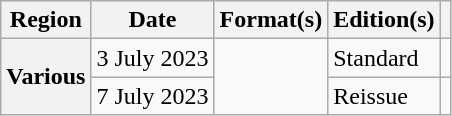<table class="wikitable plainrowheaders">
<tr>
<th scope="col">Region</th>
<th scope="col">Date</th>
<th scope="col">Format(s)</th>
<th scope="col">Edition(s)</th>
<th scope="col"></th>
</tr>
<tr>
<th scope="row" rowspan="2">Various</th>
<td>3 July 2023</td>
<td rowspan="2"></td>
<td>Standard</td>
<td style="text-align:center;"></td>
</tr>
<tr>
<td>7 July 2023</td>
<td>Reissue</td>
<td style="text-align:center;"></td>
</tr>
</table>
